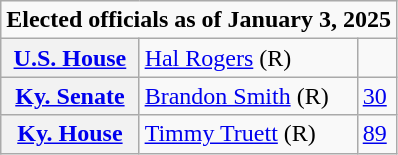<table class=wikitable>
<tr>
<td colspan="3"><strong>Elected officials as of January 3, 2025</strong></td>
</tr>
<tr>
<th scope=row><a href='#'>U.S. House</a></th>
<td><a href='#'>Hal Rogers</a> (R)</td>
<td></td>
</tr>
<tr>
<th scope=row><a href='#'>Ky. Senate</a></th>
<td><a href='#'>Brandon Smith</a> (R)</td>
<td><a href='#'>30</a></td>
</tr>
<tr>
<th scope=row><a href='#'>Ky. House</a></th>
<td><a href='#'>Timmy Truett</a> (R)</td>
<td><a href='#'>89</a></td>
</tr>
</table>
